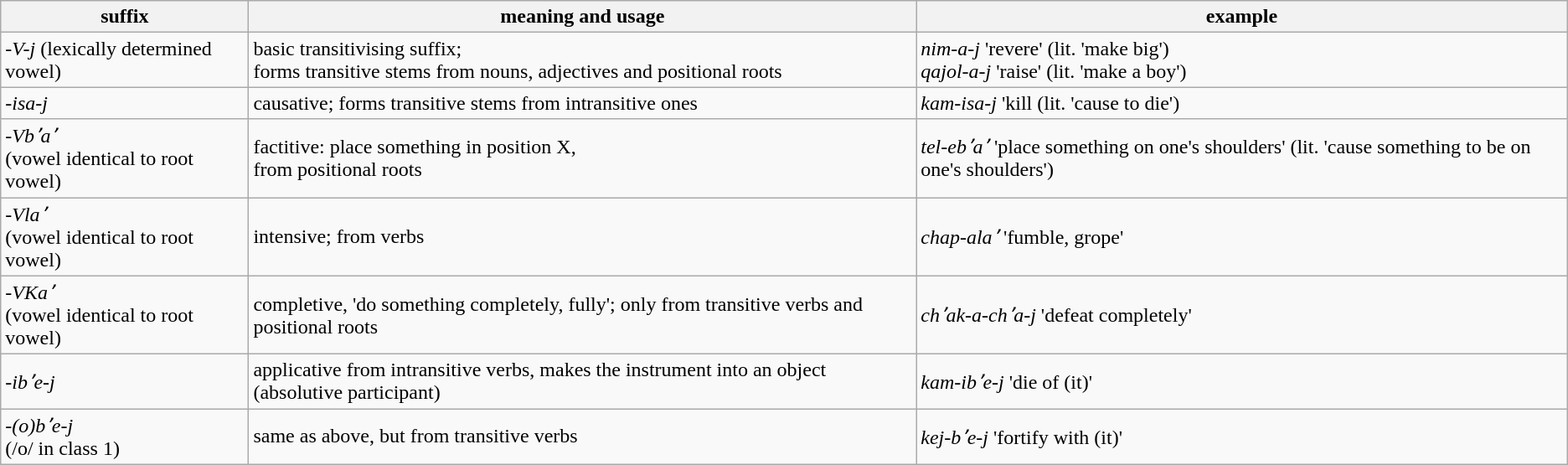<table class="wikitable">
<tr>
<th>suffix</th>
<th>meaning and usage</th>
<th>example</th>
</tr>
<tr>
<td><em>-V-j</em> (lexically determined vowel)</td>
<td>basic transitivising suffix;<br>forms transitive stems from nouns, adjectives and positional roots</td>
<td><em>nim-a-j</em> 'revere' (lit. 'make big')<br><em>qajol-a-j</em> 'raise' (lit. 'make a boy')</td>
</tr>
<tr>
<td><em>-isa-j</em></td>
<td>causative; forms transitive stems from intransitive ones</td>
<td><em>kam-isa-j</em> 'kill (lit. 'cause to die')</td>
</tr>
<tr>
<td><em>-Vbʼaʼ</em><br>(vowel identical to root vowel)</td>
<td>factitive: place something in position X,<br>from positional roots</td>
<td><em>tel-ebʼaʼ</em> 'place something on one's shoulders' (lit. 'cause something to be on one's shoulders')</td>
</tr>
<tr>
<td><em>-Vlaʼ</em><br>(vowel identical to root vowel)</td>
<td>intensive; from verbs</td>
<td><em>chap-alaʼ</em> 'fumble, grope'</td>
</tr>
<tr>
<td><em>-VKaʼ</em><br>(vowel identical to root vowel)</td>
<td>completive, 'do something completely, fully'; only from transitive verbs and positional roots</td>
<td><em>chʼak-a-chʼa-j</em> 'defeat completely'</td>
</tr>
<tr>
<td><em>-ibʼe-j</em></td>
<td>applicative from intransitive verbs, makes the instrument into an object (absolutive participant)</td>
<td><em>kam-ibʼe-j</em> 'die of (it)'</td>
</tr>
<tr>
<td><em>-(o)bʼe-j</em><br>(/o/ in class 1)</td>
<td>same as above, but from transitive verbs</td>
<td><em>kej-bʼe-j</em> 'fortify with (it)'</td>
</tr>
</table>
